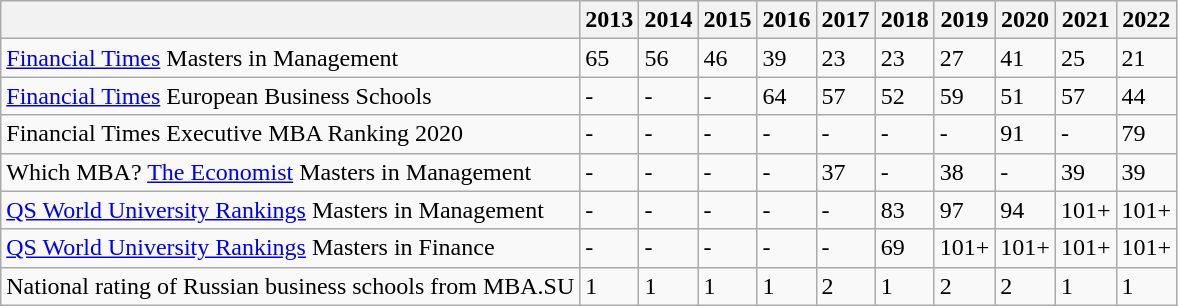<table class="wikitable">
<tr>
<th></th>
<th>2013</th>
<th>2014</th>
<th>2015</th>
<th>2016</th>
<th>2017</th>
<th>2018</th>
<th>2019</th>
<th>2020</th>
<th>2021</th>
<th>2022</th>
</tr>
<tr>
<td><a href='#'>Financial Times</a> Masters in Management</td>
<td>65</td>
<td>56</td>
<td>46</td>
<td>39</td>
<td>23</td>
<td>23</td>
<td>27</td>
<td>41</td>
<td>25</td>
<td>21</td>
</tr>
<tr>
<td><a href='#'>Financial Times</a> European Business Schools</td>
<td>-</td>
<td>-</td>
<td>-</td>
<td>64</td>
<td>57</td>
<td>52</td>
<td>59</td>
<td>51</td>
<td>57</td>
<td>44</td>
</tr>
<tr>
<td>Financial Times Executive MBA Ranking 2020</td>
<td>-</td>
<td>-</td>
<td>-</td>
<td>-</td>
<td>-</td>
<td>-</td>
<td>-</td>
<td>91</td>
<td>-</td>
<td>79</td>
</tr>
<tr>
<td>Which MBA? <a href='#'>The Economist</a> Masters in Management</td>
<td>-</td>
<td>-</td>
<td>-</td>
<td>-</td>
<td>37</td>
<td>-</td>
<td>38</td>
<td>-</td>
<td>39</td>
<td>39</td>
</tr>
<tr>
<td><a href='#'>QS World University Rankings</a> Masters in Management</td>
<td>-</td>
<td>-</td>
<td>-</td>
<td>-</td>
<td>-</td>
<td>83</td>
<td>97</td>
<td>94</td>
<td>101+</td>
<td>101+</td>
</tr>
<tr>
<td><a href='#'>QS World University Rankings</a> Masters in Finance</td>
<td>-</td>
<td>-</td>
<td>-</td>
<td>-</td>
<td>-</td>
<td>69</td>
<td>101+</td>
<td>101+</td>
<td>101+</td>
<td>101+</td>
</tr>
<tr>
<td>National rating of Russian business schools from MBA.SU</td>
<td>1</td>
<td>1</td>
<td>1</td>
<td>1</td>
<td>2</td>
<td>1</td>
<td>2</td>
<td>2</td>
<td>1</td>
<td>1</td>
</tr>
</table>
